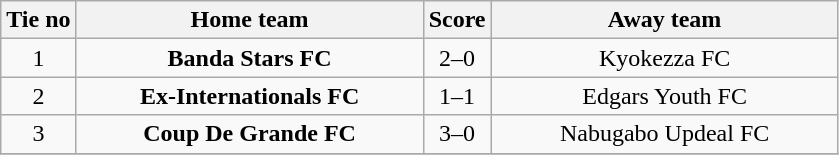<table class="wikitable" style="text-align:center; float:left; margin-right:1em;">
<tr>
<th>Tie no</th>
<th style="width:14em">Home team</th>
<th>Score</th>
<th style="width:14em">Away team</th>
</tr>
<tr>
<td>1</td>
<td><strong>Banda Stars FC</strong></td>
<td>2–0</td>
<td>Kyokezza FC</td>
</tr>
<tr>
<td>2</td>
<td><strong>Ex-Internationals FC</strong></td>
<td>1–1<br></td>
<td>Edgars Youth FC</td>
</tr>
<tr>
<td>3</td>
<td><strong>Coup De Grande FC</strong></td>
<td>3–0</td>
<td>Nabugabo Updeal FC</td>
</tr>
<tr>
</tr>
</table>
